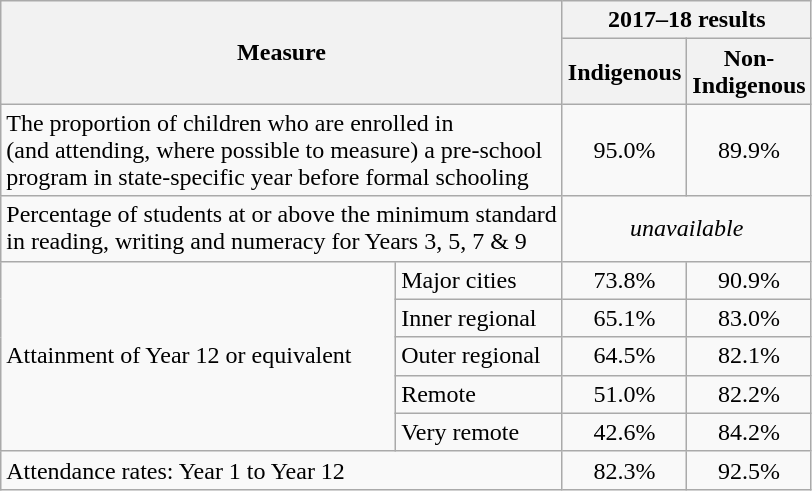<table class="wikitable sortable">
<tr>
<th rowspan="2" colspan="2">Measure</th>
<th colspan=2>2017–18 results</th>
</tr>
<tr>
<th>Indigenous</th>
<th>Non-<br>Indigenous</th>
</tr>
<tr>
<td colspan=2>The proportion of children who are enrolled in<br>(and attending, where possible to measure) a pre-school<br>program in state-specific year before formal schooling</td>
<td align=center>95.0%</td>
<td align=center>89.9%</td>
</tr>
<tr>
<td colspan=2>Percentage of students at or above the minimum standard<br>in reading, writing and numeracy for Years 3, 5, 7 & 9</td>
<td align=center colspan=2><em>unavailable</em></td>
</tr>
<tr>
<td rowspan=5>Attainment of Year 12 or equivalent</td>
<td>Major cities</td>
<td align=center>73.8%</td>
<td align=center>90.9%</td>
</tr>
<tr>
<td>Inner regional</td>
<td align=center>65.1%</td>
<td align=center>83.0%</td>
</tr>
<tr>
<td>Outer regional</td>
<td align=center>64.5%</td>
<td align=center>82.1%</td>
</tr>
<tr>
<td>Remote</td>
<td align=center>51.0%</td>
<td align=center>82.2%</td>
</tr>
<tr>
<td>Very remote</td>
<td align=center>42.6%</td>
<td align=center>84.2%</td>
</tr>
<tr>
<td colspan=2>Attendance rates: Year 1 to Year 12</td>
<td align=center>82.3%</td>
<td align=center>92.5%</td>
</tr>
</table>
